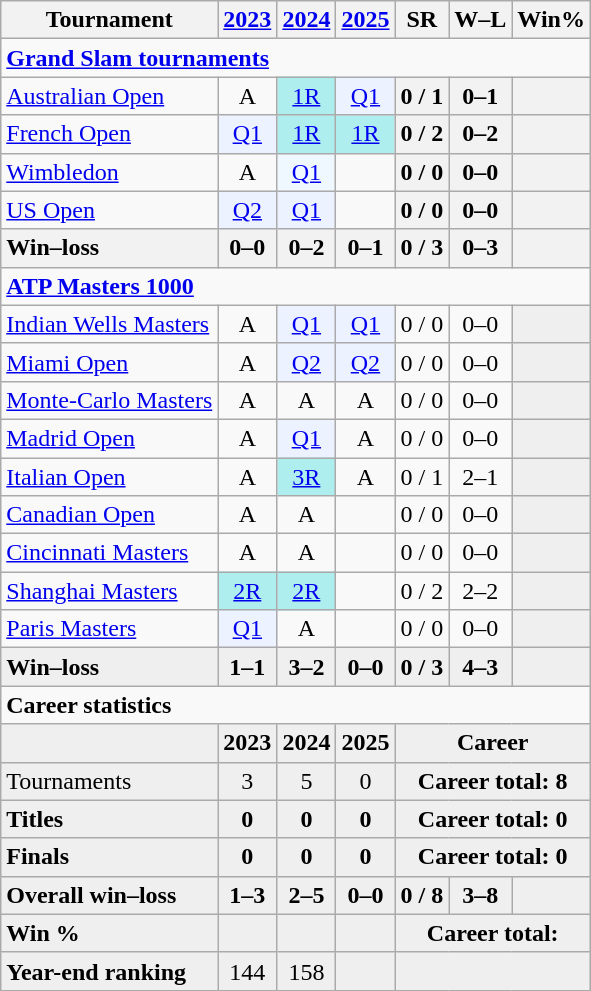<table class=wikitable style=text-align:center>
<tr>
<th>Tournament</th>
<th><a href='#'>2023</a></th>
<th><a href='#'>2024</a></th>
<th><a href='#'>2025</a></th>
<th>SR</th>
<th>W–L</th>
<th>Win%</th>
</tr>
<tr>
<td colspan="12" style="text-align:left"><a href='#'><strong>Grand Slam tournaments</strong></a></td>
</tr>
<tr>
<td align=left><a href='#'>Australian Open</a></td>
<td>A</td>
<td bgcolor=afeeee><a href='#'>1R</a></td>
<td bgcolor=ecf2ff><a href='#'>Q1</a></td>
<th>0 / 1</th>
<th>0–1</th>
<th></th>
</tr>
<tr>
<td align=left><a href='#'>French Open</a></td>
<td bgcolor=ecf2ff><a href='#'>Q1</a></td>
<td bgcolor=afeeee><a href='#'>1R</a></td>
<td bgcolor=afeeee><a href='#'>1R</a></td>
<th>0 / 2</th>
<th>0–2</th>
<th></th>
</tr>
<tr>
<td align=left><a href='#'>Wimbledon</a></td>
<td>A</td>
<td bgcolor=f0f8ff><a href='#'>Q1</a></td>
<td></td>
<th>0 / 0</th>
<th>0–0</th>
<th></th>
</tr>
<tr>
<td align=left><a href='#'>US Open</a></td>
<td bgcolor=ecf2ff><a href='#'>Q2</a></td>
<td bgcolor=ecf2ff><a href='#'>Q1</a></td>
<td></td>
<th>0 / 0</th>
<th>0–0</th>
<th></th>
</tr>
<tr>
<th style=text-align:left><strong>Win–loss</strong></th>
<th>0–0</th>
<th>0–2</th>
<th>0–1</th>
<th>0 / 3</th>
<th>0–3</th>
<th></th>
</tr>
<tr>
<td colspan=8 align="left"><strong><a href='#'>ATP Masters 1000</a></strong></td>
</tr>
<tr>
<td align=left><a href='#'>Indian Wells Masters</a></td>
<td>A</td>
<td bgcolor=ecf2ff><a href='#'>Q1</a></td>
<td bgcolor=ecf2ff><a href='#'>Q1</a></td>
<td>0 / 0</td>
<td>0–0</td>
<td bgcolor=efefef></td>
</tr>
<tr>
<td align=left><a href='#'>Miami Open</a></td>
<td>A</td>
<td bgcolor=ecf2ff><a href='#'>Q2</a></td>
<td bgcolor=ecf2ff><a href='#'>Q2</a></td>
<td>0 / 0</td>
<td>0–0</td>
<td bgcolor=efefef></td>
</tr>
<tr>
<td align=left><a href='#'>Monte-Carlo Masters</a></td>
<td>A</td>
<td>A</td>
<td>A</td>
<td>0 / 0</td>
<td>0–0</td>
<td bgcolor=efefef></td>
</tr>
<tr>
<td align=left><a href='#'>Madrid Open</a></td>
<td>A</td>
<td bgcolor=ecf2ff><a href='#'>Q1</a></td>
<td>A</td>
<td>0 / 0</td>
<td>0–0</td>
<td bgcolor=efefef></td>
</tr>
<tr>
<td align=left><a href='#'>Italian Open</a></td>
<td>A</td>
<td bgcolor=afeeee><a href='#'>3R</a></td>
<td>A</td>
<td>0 / 1</td>
<td>2–1</td>
<td bgcolor=efefef></td>
</tr>
<tr>
<td align=left><a href='#'>Canadian Open</a></td>
<td>A</td>
<td>A</td>
<td></td>
<td>0 / 0</td>
<td>0–0</td>
<td bgcolor=efefef></td>
</tr>
<tr>
<td align=left><a href='#'>Cincinnati Masters</a></td>
<td>A</td>
<td>A</td>
<td></td>
<td>0 / 0</td>
<td>0–0</td>
<td bgcolor=efefef></td>
</tr>
<tr>
<td align=left><a href='#'>Shanghai Masters</a></td>
<td bgcolor=afeeee><a href='#'>2R</a></td>
<td bgcolor=afeeee><a href='#'>2R</a></td>
<td></td>
<td>0 / 2</td>
<td>2–2</td>
<td bgcolor=efefef></td>
</tr>
<tr>
<td align=left><a href='#'>Paris Masters</a></td>
<td bgcolor=ecf2ff><a href='#'>Q1</a></td>
<td>A</td>
<td></td>
<td>0 / 0</td>
<td>0–0</td>
<td bgcolor=efefef></td>
</tr>
<tr style=font-weight:bold;background:#efefef>
<td style=text-align:left>Win–loss</td>
<td>1–1</td>
<td>3–2</td>
<td>0–0</td>
<td>0 / 3</td>
<td>4–3</td>
<td bgcolor=efefef></td>
</tr>
<tr>
<td colspan="7" style="text-align:left"><strong>Career statistics</strong></td>
</tr>
<tr style=font-weight:bold;background:#efefef>
<td></td>
<td>2023</td>
<td>2024</td>
<td>2025</td>
<td colspan="3">Career</td>
</tr>
<tr style=background:#efefef>
<td align=left>Tournaments</td>
<td>3</td>
<td>5</td>
<td>0</td>
<td colspan=3><strong>Career total: 8</strong></td>
</tr>
<tr style=font-weight:bold;background:#efefef>
<td style=text-align:left>Titles</td>
<td>0</td>
<td>0</td>
<td>0</td>
<td colspan=3>Career total: 0</td>
</tr>
<tr style=font-weight:bold;background:#efefef>
<td style=text-align:left>Finals</td>
<td>0</td>
<td>0</td>
<td>0</td>
<td colspan=3>Career total: 0</td>
</tr>
<tr style=font-weight:bold;background:#efefef>
<td align=left>Overall win–loss</td>
<td>1–3</td>
<td>2–5</td>
<td>0–0</td>
<td>0 / 8</td>
<td>3–8</td>
<td></td>
</tr>
<tr style=font-weight:bold;background:#efefef>
<td align=left>Win %</td>
<td></td>
<td></td>
<td></td>
<td colspan=3>Career total: </td>
</tr>
<tr style=background:#efefef>
<td style=text-align:left><strong>Year-end ranking</strong></td>
<td>144</td>
<td>158</td>
<td></td>
<td colspan=3></td>
</tr>
</table>
